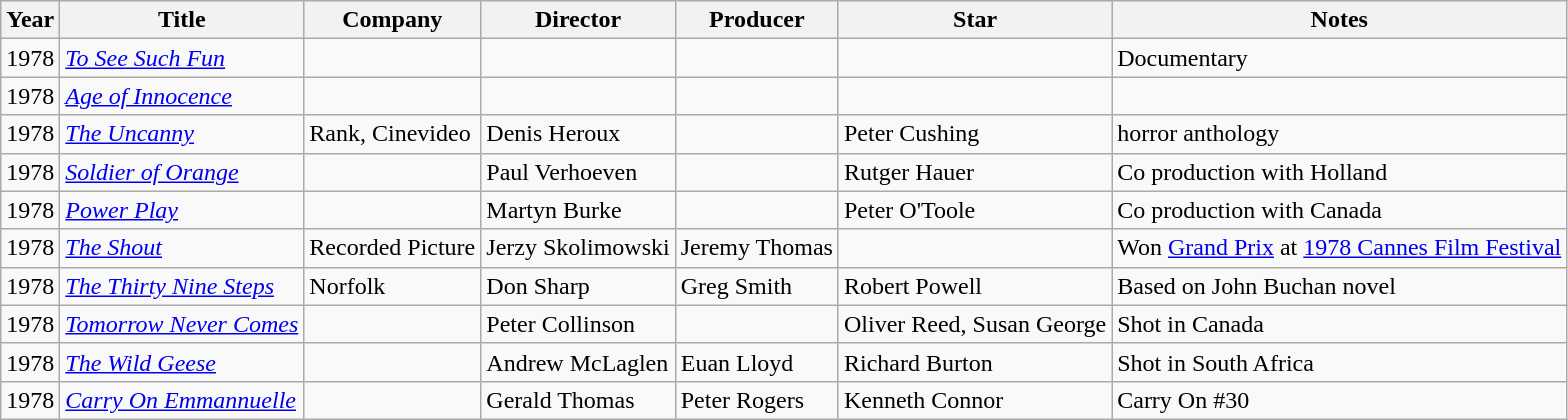<table class="wikitable sortable">
<tr>
<th>Year</th>
<th>Title</th>
<th>Company</th>
<th>Director</th>
<th>Producer</th>
<th>Star</th>
<th>Notes</th>
</tr>
<tr>
<td>1978</td>
<td><em><a href='#'>To See Such Fun</a></em></td>
<td></td>
<td></td>
<td></td>
<td></td>
<td>Documentary</td>
</tr>
<tr>
<td>1978</td>
<td><em><a href='#'>Age of Innocence</a></em></td>
<td></td>
<td></td>
<td></td>
<td></td>
<td></td>
</tr>
<tr>
<td>1978</td>
<td><em><a href='#'>The Uncanny</a></em></td>
<td>Rank, Cinevideo</td>
<td>Denis Heroux</td>
<td></td>
<td>Peter Cushing</td>
<td>horror anthology</td>
</tr>
<tr>
<td>1978</td>
<td><em><a href='#'>Soldier of Orange</a></em></td>
<td></td>
<td>Paul Verhoeven</td>
<td></td>
<td>Rutger Hauer</td>
<td>Co production with Holland</td>
</tr>
<tr>
<td>1978</td>
<td><em><a href='#'>Power Play</a></em></td>
<td></td>
<td>Martyn Burke</td>
<td></td>
<td>Peter O'Toole</td>
<td>Co production with Canada</td>
</tr>
<tr>
<td>1978</td>
<td><em><a href='#'>The Shout</a></em></td>
<td>Recorded Picture</td>
<td>Jerzy Skolimowski</td>
<td>Jeremy Thomas</td>
<td></td>
<td>Won <a href='#'>Grand Prix</a> at <a href='#'>1978 Cannes Film Festival</a></td>
</tr>
<tr>
<td>1978</td>
<td><em><a href='#'>The Thirty Nine Steps</a></em></td>
<td>Norfolk</td>
<td>Don Sharp</td>
<td>Greg Smith</td>
<td>Robert Powell</td>
<td>Based on John Buchan novel</td>
</tr>
<tr>
<td>1978</td>
<td><em><a href='#'>Tomorrow Never Comes</a></em></td>
<td></td>
<td>Peter Collinson</td>
<td></td>
<td>Oliver Reed, Susan George</td>
<td>Shot in Canada</td>
</tr>
<tr>
<td>1978</td>
<td><em><a href='#'>The Wild Geese</a></em></td>
<td></td>
<td>Andrew McLaglen</td>
<td>Euan Lloyd</td>
<td>Richard Burton</td>
<td>Shot in South Africa</td>
</tr>
<tr>
<td>1978</td>
<td><em><a href='#'>Carry On Emmannuelle</a></em></td>
<td></td>
<td>Gerald Thomas</td>
<td>Peter Rogers</td>
<td>Kenneth Connor</td>
<td>Carry On #30</td>
</tr>
</table>
